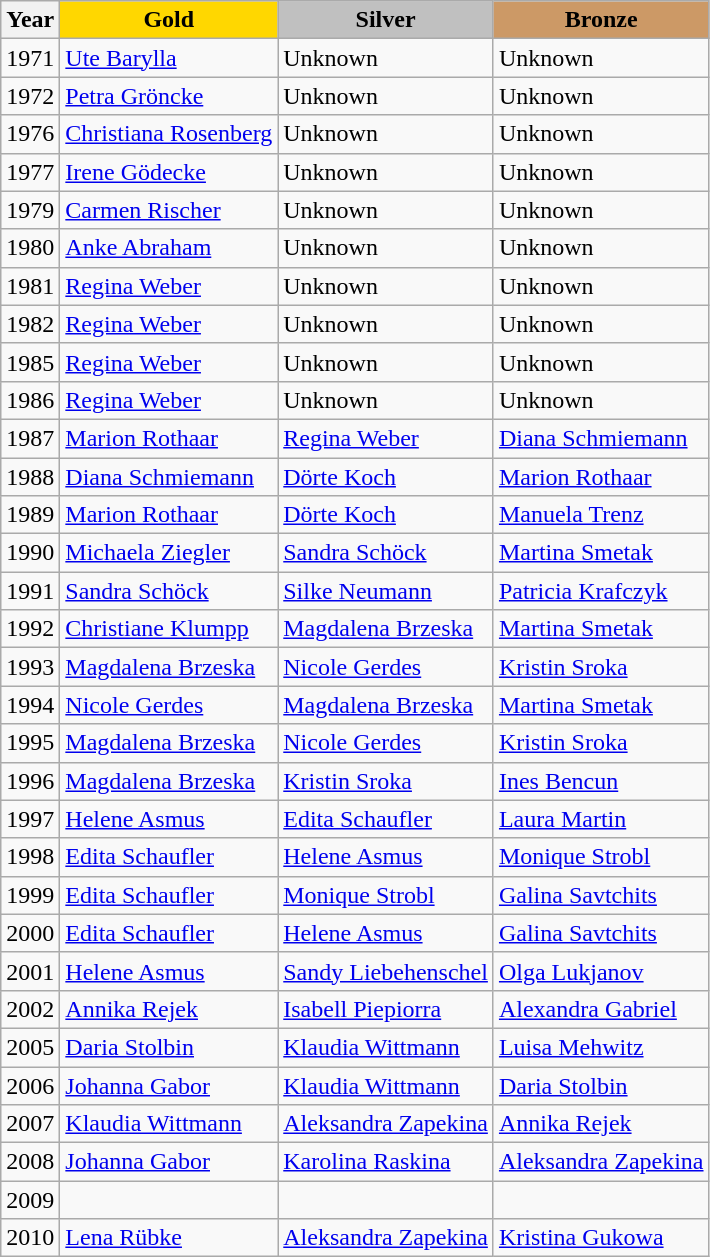<table class="wikitable">
<tr>
<th>Year</th>
<td align="center" bgcolor="gold"><strong>Gold</strong></td>
<td align="center" bgcolor="silver"><strong>Silver</strong></td>
<td align="center" bgcolor="cc9966"><strong>Bronze</strong></td>
</tr>
<tr>
<td>1971</td>
<td><a href='#'>Ute Barylla</a></td>
<td>Unknown</td>
<td>Unknown</td>
</tr>
<tr>
<td>1972</td>
<td><a href='#'>Petra Gröncke</a></td>
<td>Unknown</td>
<td>Unknown</td>
</tr>
<tr>
<td>1976</td>
<td><a href='#'>Christiana Rosenberg</a></td>
<td>Unknown</td>
<td>Unknown</td>
</tr>
<tr>
<td>1977</td>
<td><a href='#'>Irene Gödecke</a></td>
<td>Unknown</td>
<td>Unknown</td>
</tr>
<tr>
<td>1979</td>
<td><a href='#'>Carmen Rischer</a></td>
<td>Unknown</td>
<td>Unknown</td>
</tr>
<tr>
<td>1980</td>
<td><a href='#'>Anke Abraham</a></td>
<td>Unknown</td>
<td>Unknown</td>
</tr>
<tr>
<td>1981</td>
<td><a href='#'>Regina Weber</a></td>
<td>Unknown</td>
<td>Unknown</td>
</tr>
<tr>
<td>1982</td>
<td><a href='#'>Regina Weber</a></td>
<td>Unknown</td>
<td>Unknown</td>
</tr>
<tr>
<td>1985</td>
<td><a href='#'>Regina Weber</a></td>
<td>Unknown</td>
<td>Unknown</td>
</tr>
<tr>
<td>1986</td>
<td><a href='#'>Regina Weber</a></td>
<td>Unknown</td>
<td>Unknown</td>
</tr>
<tr>
<td>1987</td>
<td><a href='#'>Marion Rothaar</a></td>
<td><a href='#'>Regina Weber</a></td>
<td><a href='#'>Diana Schmiemann</a></td>
</tr>
<tr>
<td>1988</td>
<td><a href='#'>Diana Schmiemann</a></td>
<td><a href='#'>Dörte Koch</a></td>
<td><a href='#'>Marion Rothaar</a></td>
</tr>
<tr>
<td>1989</td>
<td><a href='#'>Marion Rothaar</a></td>
<td><a href='#'>Dörte Koch</a></td>
<td><a href='#'>Manuela Trenz</a></td>
</tr>
<tr>
<td>1990</td>
<td><a href='#'>Michaela Ziegler</a></td>
<td><a href='#'>Sandra Schöck</a></td>
<td><a href='#'>Martina Smetak</a></td>
</tr>
<tr>
<td>1991</td>
<td><a href='#'>Sandra Schöck</a></td>
<td><a href='#'>Silke Neumann</a></td>
<td><a href='#'>Patricia Krafczyk</a></td>
</tr>
<tr>
<td>1992</td>
<td><a href='#'>Christiane Klumpp</a></td>
<td><a href='#'>Magdalena Brzeska</a></td>
<td><a href='#'>Martina Smetak</a></td>
</tr>
<tr>
<td>1993</td>
<td><a href='#'>Magdalena Brzeska</a></td>
<td><a href='#'>Nicole Gerdes</a></td>
<td><a href='#'>Kristin Sroka</a></td>
</tr>
<tr>
<td>1994</td>
<td><a href='#'>Nicole Gerdes</a></td>
<td><a href='#'>Magdalena Brzeska</a></td>
<td><a href='#'>Martina Smetak</a></td>
</tr>
<tr>
<td>1995</td>
<td><a href='#'>Magdalena Brzeska</a></td>
<td><a href='#'>Nicole Gerdes</a></td>
<td><a href='#'>Kristin Sroka</a></td>
</tr>
<tr>
<td>1996</td>
<td><a href='#'>Magdalena Brzeska</a></td>
<td><a href='#'>Kristin Sroka</a></td>
<td><a href='#'>Ines Bencun</a></td>
</tr>
<tr>
<td>1997</td>
<td><a href='#'>Helene Asmus</a></td>
<td><a href='#'>Edita Schaufler</a></td>
<td><a href='#'>Laura Martin</a></td>
</tr>
<tr>
<td>1998</td>
<td><a href='#'>Edita Schaufler</a></td>
<td><a href='#'>Helene Asmus</a></td>
<td><a href='#'>Monique Strobl</a></td>
</tr>
<tr>
<td>1999</td>
<td><a href='#'>Edita Schaufler</a></td>
<td><a href='#'>Monique Strobl</a></td>
<td><a href='#'>Galina Savtchits</a></td>
</tr>
<tr>
<td>2000</td>
<td><a href='#'>Edita Schaufler</a></td>
<td><a href='#'>Helene Asmus</a></td>
<td><a href='#'>Galina Savtchits</a></td>
</tr>
<tr>
<td>2001</td>
<td><a href='#'>Helene Asmus</a></td>
<td><a href='#'>Sandy Liebehenschel</a></td>
<td><a href='#'>Olga Lukjanov</a></td>
</tr>
<tr>
<td>2002</td>
<td><a href='#'>Annika Rejek</a></td>
<td><a href='#'>Isabell Piepiorra</a></td>
<td><a href='#'>Alexandra Gabriel</a></td>
</tr>
<tr>
<td>2005</td>
<td><a href='#'>Daria Stolbin</a></td>
<td><a href='#'>Klaudia Wittmann</a></td>
<td><a href='#'>Luisa Mehwitz</a></td>
</tr>
<tr>
<td>2006</td>
<td><a href='#'>Johanna Gabor</a></td>
<td><a href='#'>Klaudia Wittmann</a></td>
<td><a href='#'>Daria Stolbin</a></td>
</tr>
<tr>
<td>2007</td>
<td><a href='#'>Klaudia Wittmann</a></td>
<td><a href='#'>Aleksandra Zapekina</a></td>
<td><a href='#'>Annika Rejek</a></td>
</tr>
<tr>
<td>2008</td>
<td><a href='#'>Johanna Gabor</a></td>
<td><a href='#'>Karolina Raskina</a></td>
<td><a href='#'>Aleksandra Zapekina</a></td>
</tr>
<tr>
<td>2009</td>
<td></td>
<td></td>
<td></td>
</tr>
<tr>
<td>2010</td>
<td><a href='#'>Lena Rübke</a></td>
<td><a href='#'>Aleksandra Zapekina</a></td>
<td><a href='#'>Kristina Gukowa</a></td>
</tr>
</table>
